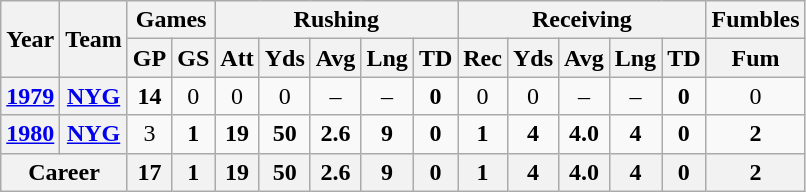<table class="wikitable" style="text-align:center">
<tr>
<th rowspan="2">Year</th>
<th rowspan="2">Team</th>
<th colspan="2">Games</th>
<th colspan="5">Rushing</th>
<th colspan="5">Receiving</th>
<th>Fumbles</th>
</tr>
<tr>
<th>GP</th>
<th>GS</th>
<th>Att</th>
<th>Yds</th>
<th>Avg</th>
<th>Lng</th>
<th>TD</th>
<th>Rec</th>
<th>Yds</th>
<th>Avg</th>
<th>Lng</th>
<th>TD</th>
<th>Fum</th>
</tr>
<tr>
<th><a href='#'>1979</a></th>
<th><a href='#'>NYG</a></th>
<td><strong>14</strong></td>
<td>0</td>
<td>0</td>
<td>0</td>
<td>–</td>
<td>–</td>
<td><strong>0</strong></td>
<td>0</td>
<td>0</td>
<td>–</td>
<td>–</td>
<td><strong>0</strong></td>
<td>0</td>
</tr>
<tr>
<th><a href='#'>1980</a></th>
<th><a href='#'>NYG</a></th>
<td>3</td>
<td><strong>1</strong></td>
<td><strong>19</strong></td>
<td><strong>50</strong></td>
<td><strong>2.6</strong></td>
<td><strong>9</strong></td>
<td><strong>0</strong></td>
<td><strong>1</strong></td>
<td><strong>4</strong></td>
<td><strong>4.0</strong></td>
<td><strong>4</strong></td>
<td><strong>0</strong></td>
<td><strong>2</strong></td>
</tr>
<tr>
<th colspan="2">Career</th>
<th>17</th>
<th>1</th>
<th>19</th>
<th>50</th>
<th>2.6</th>
<th>9</th>
<th>0</th>
<th>1</th>
<th>4</th>
<th>4.0</th>
<th>4</th>
<th>0</th>
<th>2</th>
</tr>
</table>
